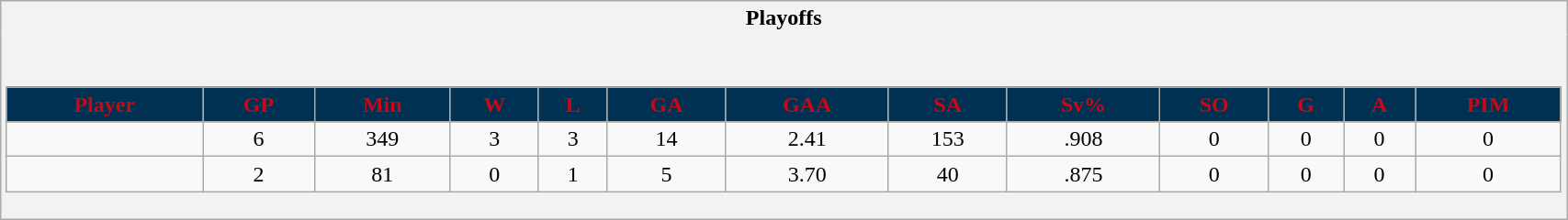<table class="wikitable" style="border: 1px solid #aaa;" width="90%">
<tr>
<th style="border: 0;">Playoffs</th>
</tr>
<tr>
<td style="background: #f2f2f2; border: 0; text-align: center;"><br><table class="wikitable sortable" width="100%">
<tr align="center"  bgcolor="#dddddd">
<th style="background:#003153;color:#C80815;">Player</th>
<th style="background:#003153;color:#C80815;">GP</th>
<th style="background:#003153;color:#C80815;">Min</th>
<th style="background:#003153;color:#C80815;">W</th>
<th style="background:#003153;color:#C80815;">L</th>
<th style="background:#003153;color:#C80815;">GA</th>
<th style="background:#003153;color:#C80815;">GAA</th>
<th style="background:#003153;color:#C80815;">SA</th>
<th style="background:#003153;color:#C80815;">Sv%</th>
<th style="background:#003153;color:#C80815;">SO</th>
<th style="background:#003153;color:#C80815;">G</th>
<th style="background:#003153;color:#C80815;">A</th>
<th style="background:#003153;color:#C80815;">PIM</th>
</tr>
<tr align=center>
</tr>
<tr align=center>
<td></td>
<td>6</td>
<td>349</td>
<td>3</td>
<td>3</td>
<td>14</td>
<td>2.41</td>
<td>153</td>
<td>.908</td>
<td>0</td>
<td>0</td>
<td>0</td>
<td>0</td>
</tr>
<tr align=center>
<td></td>
<td>2</td>
<td>81</td>
<td>0</td>
<td>1</td>
<td>5</td>
<td>3.70</td>
<td>40</td>
<td>.875</td>
<td>0</td>
<td>0</td>
<td>0</td>
<td>0</td>
</tr>
</table>
</td>
</tr>
</table>
